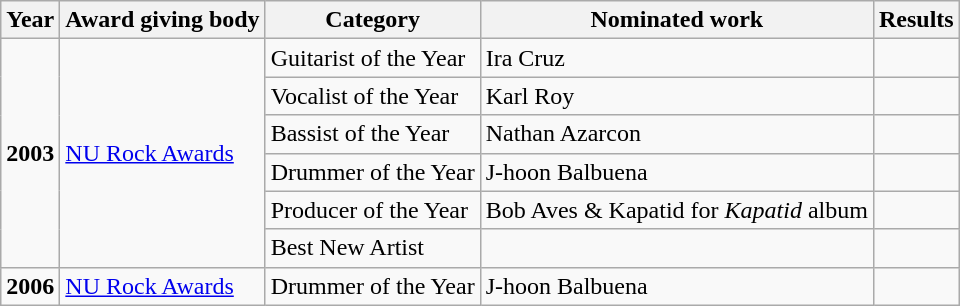<table class="wikitable">
<tr>
<th>Year</th>
<th>Award giving body</th>
<th>Category</th>
<th>Nominated work</th>
<th>Results</th>
</tr>
<tr>
<td rowspan=6><strong>2003</strong></td>
<td rowspan=6><a href='#'>NU Rock Awards</a></td>
<td>Guitarist of the Year</td>
<td>Ira Cruz</td>
<td></td>
</tr>
<tr>
<td>Vocalist of the Year</td>
<td>Karl Roy</td>
<td></td>
</tr>
<tr>
<td>Bassist of the Year</td>
<td>Nathan Azarcon</td>
<td></td>
</tr>
<tr>
<td>Drummer of the Year</td>
<td>J-hoon Balbuena</td>
<td></td>
</tr>
<tr>
<td>Producer of the Year</td>
<td>Bob Aves & Kapatid for <em>Kapatid</em> album</td>
<td></td>
</tr>
<tr>
<td>Best New Artist</td>
<td></td>
<td></td>
</tr>
<tr>
<td><strong>2006</strong></td>
<td><a href='#'>NU Rock Awards</a></td>
<td>Drummer of the Year</td>
<td>J-hoon Balbuena</td>
<td></td>
</tr>
</table>
